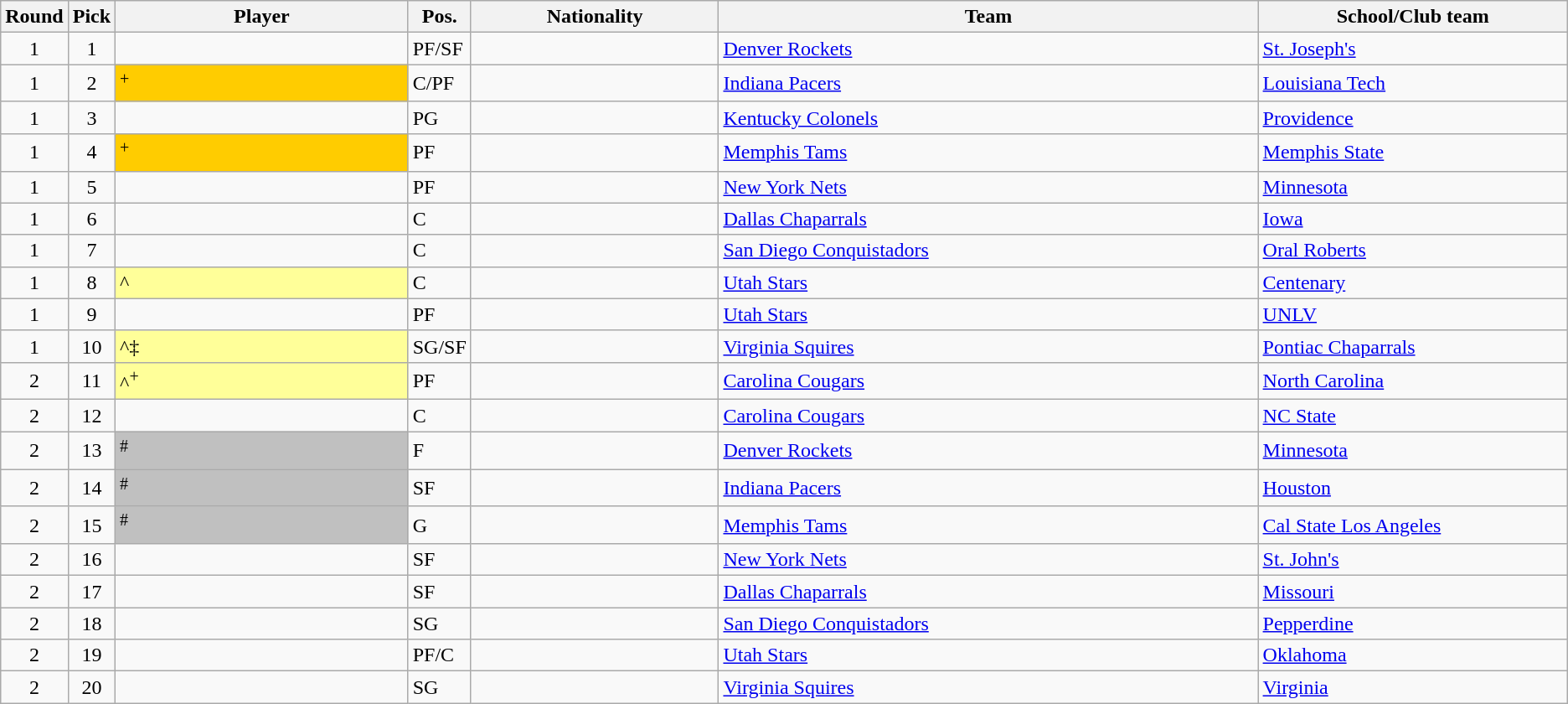<table class="wikitable sortable">
<tr>
<th width="1%">Round</th>
<th width="1%">Pick</th>
<th width="19%">Player</th>
<th width="1%">Pos.</th>
<th width="16%">Nationality</th>
<th width="35%">Team</th>
<th width="20%">School/Club team</th>
</tr>
<tr>
<td align=center>1</td>
<td align=center>1</td>
<td></td>
<td>PF/SF</td>
<td></td>
<td><a href='#'>Denver Rockets</a></td>
<td><a href='#'>St. Joseph's</a> </td>
</tr>
<tr>
<td align=center>1</td>
<td align=center>2</td>
<td bgcolor="#FFCC00"><sup>+</sup></td>
<td>C/PF</td>
<td></td>
<td><a href='#'>Indiana Pacers</a></td>
<td><a href='#'>Louisiana Tech</a> </td>
</tr>
<tr>
<td align=center>1</td>
<td align=center>3</td>
<td></td>
<td>PG</td>
<td></td>
<td><a href='#'>Kentucky Colonels</a></td>
<td><a href='#'>Providence</a> </td>
</tr>
<tr>
<td align=center>1</td>
<td align=center>4</td>
<td bgcolor="#FFCC00"><sup>+</sup></td>
<td>PF</td>
<td></td>
<td><a href='#'>Memphis Tams</a></td>
<td><a href='#'>Memphis State</a> </td>
</tr>
<tr>
<td align=center>1</td>
<td align=center>5</td>
<td></td>
<td>PF</td>
<td></td>
<td><a href='#'>New York Nets</a></td>
<td><a href='#'>Minnesota</a> </td>
</tr>
<tr>
<td align=center>1</td>
<td align=center>6</td>
<td></td>
<td>C</td>
<td></td>
<td><a href='#'>Dallas Chaparrals</a></td>
<td><a href='#'>Iowa</a> </td>
</tr>
<tr>
<td align=center>1</td>
<td align=center>7</td>
<td></td>
<td>C</td>
<td></td>
<td><a href='#'>San Diego Conquistadors</a></td>
<td><a href='#'>Oral Roberts</a> </td>
</tr>
<tr>
<td align=center>1</td>
<td align=center>8</td>
<td bgcolor="#FFFF99">^</td>
<td>C</td>
<td></td>
<td><a href='#'>Utah Stars</a></td>
<td><a href='#'>Centenary</a> </td>
</tr>
<tr>
<td align=center>1</td>
<td align=center>9</td>
<td></td>
<td>PF</td>
<td></td>
<td><a href='#'>Utah Stars</a></td>
<td><a href='#'>UNLV</a> </td>
</tr>
<tr>
<td align=center>1</td>
<td align=center>10</td>
<td bgcolor="#FFFF99">^‡</td>
<td>SG/SF</td>
<td></td>
<td><a href='#'>Virginia Squires</a></td>
<td><a href='#'>Pontiac Chaparrals</a> </td>
</tr>
<tr>
<td align=center>2</td>
<td align=center>11</td>
<td bgcolor="#FFFF99">^<sup>+</sup></td>
<td>PF</td>
<td></td>
<td><a href='#'>Carolina Cougars</a></td>
<td><a href='#'>North Carolina</a> </td>
</tr>
<tr>
<td align=center>2</td>
<td align=center>12</td>
<td></td>
<td>C</td>
<td></td>
<td><a href='#'>Carolina Cougars</a></td>
<td><a href='#'>NC State</a> </td>
</tr>
<tr>
<td align=center>2</td>
<td align=center>13</td>
<td bgcolor="#C0C0C0"><sup>#</sup></td>
<td>F</td>
<td></td>
<td><a href='#'>Denver Rockets</a></td>
<td><a href='#'>Minnesota</a> </td>
</tr>
<tr>
<td align=center>2</td>
<td align=center>14</td>
<td bgcolor="#C0C0C0"><sup>#</sup></td>
<td>SF</td>
<td></td>
<td><a href='#'>Indiana Pacers</a></td>
<td><a href='#'>Houston</a> </td>
</tr>
<tr>
<td align=center>2</td>
<td align=center>15</td>
<td bgcolor="#C0C0C0"><sup>#</sup></td>
<td>G</td>
<td></td>
<td><a href='#'>Memphis Tams</a></td>
<td><a href='#'>Cal State Los Angeles</a> </td>
</tr>
<tr>
<td align=center>2</td>
<td align=center>16</td>
<td></td>
<td>SF</td>
<td></td>
<td><a href='#'>New York Nets</a></td>
<td><a href='#'>St. John's</a> </td>
</tr>
<tr>
<td align=center>2</td>
<td align=center>17</td>
<td></td>
<td>SF</td>
<td><br></td>
<td><a href='#'>Dallas Chaparrals</a></td>
<td><a href='#'>Missouri</a> </td>
</tr>
<tr>
<td align=center>2</td>
<td align=center>18</td>
<td></td>
<td>SG</td>
<td></td>
<td><a href='#'>San Diego Conquistadors</a></td>
<td><a href='#'>Pepperdine</a> </td>
</tr>
<tr>
<td align=center>2</td>
<td align=center>19</td>
<td></td>
<td>PF/C</td>
<td></td>
<td><a href='#'>Utah Stars</a></td>
<td><a href='#'>Oklahoma</a> </td>
</tr>
<tr>
<td align=center>2</td>
<td align=center>20</td>
<td></td>
<td>SG</td>
<td></td>
<td><a href='#'>Virginia Squires</a></td>
<td><a href='#'>Virginia</a> </td>
</tr>
</table>
